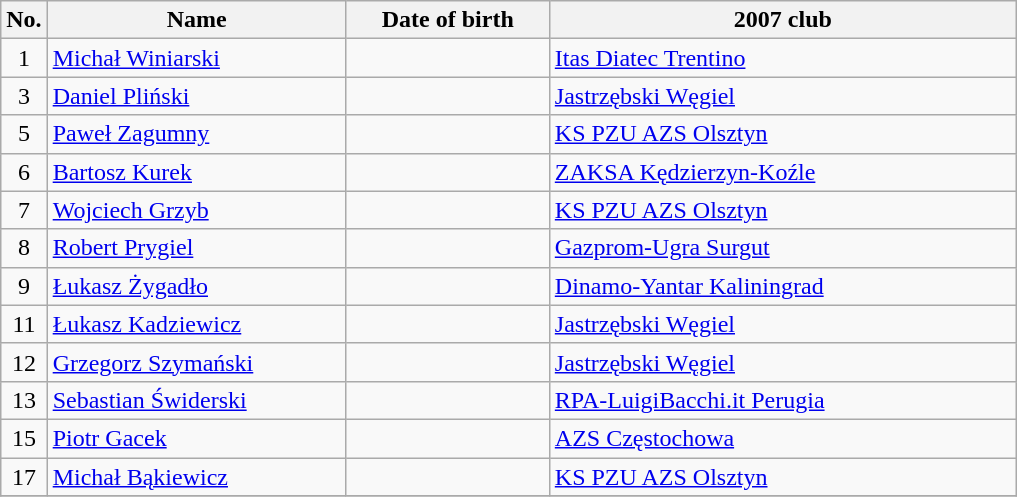<table class="wikitable sortable" style="font-size:100%; text-align:center;">
<tr>
<th>No.</th>
<th style="width:12em">Name</th>
<th style="width:8em">Date of birth</th>
<th style="width:19em">2007 club</th>
</tr>
<tr>
<td>1</td>
<td align=left><a href='#'>Michał Winiarski</a></td>
<td align=right></td>
<td align=left> <a href='#'>Itas Diatec Trentino</a></td>
</tr>
<tr>
<td>3</td>
<td align=left><a href='#'>Daniel Pliński</a></td>
<td align=right></td>
<td align=left> <a href='#'>Jastrzębski Węgiel</a></td>
</tr>
<tr>
<td>5</td>
<td align=left><a href='#'>Paweł Zagumny</a></td>
<td align=right></td>
<td align=left> <a href='#'>KS PZU AZS Olsztyn</a></td>
</tr>
<tr>
<td>6</td>
<td align=left><a href='#'>Bartosz Kurek</a></td>
<td align=right></td>
<td align=left> <a href='#'>ZAKSA Kędzierzyn-Koźle</a></td>
</tr>
<tr>
<td>7</td>
<td align=left><a href='#'>Wojciech Grzyb</a></td>
<td align=right></td>
<td align=left> <a href='#'>KS PZU AZS Olsztyn</a></td>
</tr>
<tr>
<td>8</td>
<td align=left><a href='#'>Robert Prygiel</a></td>
<td align=right></td>
<td align=left> <a href='#'>Gazprom-Ugra Surgut</a></td>
</tr>
<tr>
<td>9</td>
<td align=left><a href='#'>Łukasz Żygadło</a></td>
<td align=right></td>
<td align=left> <a href='#'>Dinamo-Yantar Kaliningrad</a></td>
</tr>
<tr>
<td>11</td>
<td align=left><a href='#'>Łukasz Kadziewicz</a></td>
<td align=right></td>
<td align=left> <a href='#'>Jastrzębski Węgiel</a></td>
</tr>
<tr>
<td>12</td>
<td align=left><a href='#'>Grzegorz Szymański</a></td>
<td align=right></td>
<td align=left> <a href='#'>Jastrzębski Węgiel</a></td>
</tr>
<tr>
<td>13</td>
<td align=left><a href='#'>Sebastian Świderski</a></td>
<td align=right></td>
<td align=left> <a href='#'>RPA-LuigiBacchi.it Perugia</a></td>
</tr>
<tr>
<td>15</td>
<td align=left><a href='#'>Piotr Gacek</a></td>
<td align=right></td>
<td align=left> <a href='#'>AZS Częstochowa</a></td>
</tr>
<tr>
<td>17</td>
<td align=left><a href='#'>Michał Bąkiewicz</a></td>
<td align=right></td>
<td align=left> <a href='#'>KS PZU AZS Olsztyn</a></td>
</tr>
<tr>
</tr>
</table>
